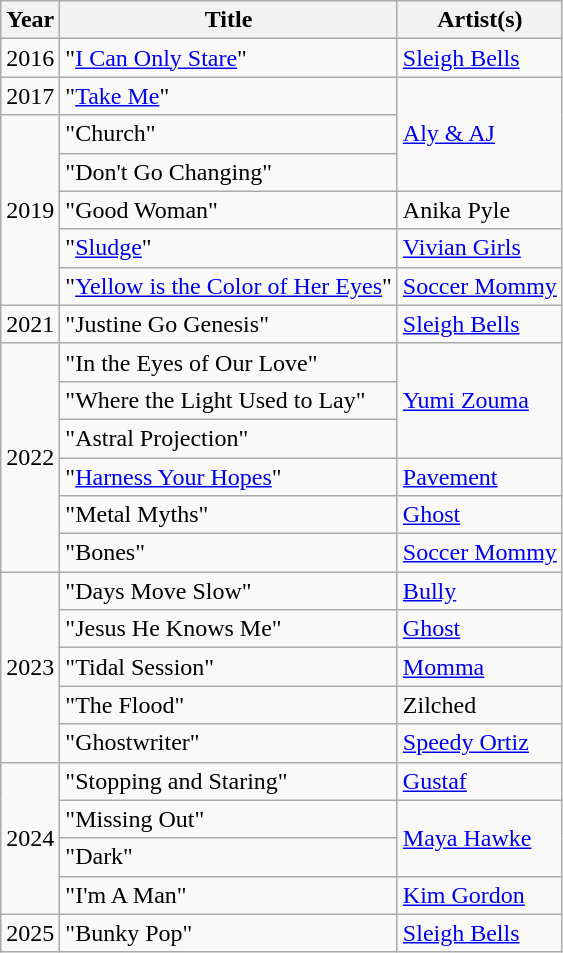<table class="wikitable plainrowheaders">
<tr>
<th scope="col">Year</th>
<th scope="col">Title</th>
<th scope="col">Artist(s)</th>
</tr>
<tr>
<td>2016</td>
<td>"<a href='#'>I Can Only Stare</a>"</td>
<td><a href='#'>Sleigh Bells</a></td>
</tr>
<tr>
<td>2017</td>
<td>"<a href='#'>Take Me</a>"</td>
<td rowspan=3><a href='#'>Aly & AJ</a></td>
</tr>
<tr>
<td rowspan=5>2019</td>
<td>"Church"</td>
</tr>
<tr>
<td>"Don't Go Changing"</td>
</tr>
<tr>
<td>"Good Woman"</td>
<td>Anika Pyle</td>
</tr>
<tr>
<td>"<a href='#'>Sludge</a>"</td>
<td><a href='#'>Vivian Girls</a></td>
</tr>
<tr>
<td>"<a href='#'>Yellow is the Color of Her Eyes</a>"</td>
<td><a href='#'>Soccer Mommy</a></td>
</tr>
<tr>
<td>2021</td>
<td>"Justine Go Genesis"</td>
<td><a href='#'>Sleigh Bells</a></td>
</tr>
<tr>
<td rowspan=6>2022</td>
<td>"In the Eyes of Our Love"</td>
<td rowspan=3><a href='#'>Yumi Zouma</a></td>
</tr>
<tr>
<td>"Where the Light Used to Lay"</td>
</tr>
<tr>
<td>"Astral Projection"</td>
</tr>
<tr>
<td>"<a href='#'>Harness Your Hopes</a>"</td>
<td><a href='#'>Pavement</a></td>
</tr>
<tr>
<td>"Metal Myths"</td>
<td><a href='#'>Ghost</a></td>
</tr>
<tr>
<td>"Bones"</td>
<td><a href='#'>Soccer Mommy</a></td>
</tr>
<tr>
<td rowspan=5>2023</td>
<td>"Days Move Slow"</td>
<td><a href='#'>Bully</a></td>
</tr>
<tr>
<td>"Jesus He Knows Me"</td>
<td><a href='#'>Ghost</a></td>
</tr>
<tr>
<td>"Tidal Session"</td>
<td><a href='#'>Momma</a></td>
</tr>
<tr>
<td>"The Flood"</td>
<td>Zilched</td>
</tr>
<tr>
<td>"Ghostwriter"</td>
<td><a href='#'>Speedy Ortiz</a></td>
</tr>
<tr>
<td rowspan=4>2024</td>
<td>"Stopping and Staring"</td>
<td><a href='#'>Gustaf</a></td>
</tr>
<tr>
<td>"Missing Out"</td>
<td rowspan=2><a href='#'>Maya Hawke</a></td>
</tr>
<tr>
<td>"Dark"</td>
</tr>
<tr>
<td>"I'm A Man"</td>
<td><a href='#'>Kim Gordon</a></td>
</tr>
<tr>
<td>2025</td>
<td>"Bunky Pop"</td>
<td><a href='#'>Sleigh Bells</a></td>
</tr>
</table>
